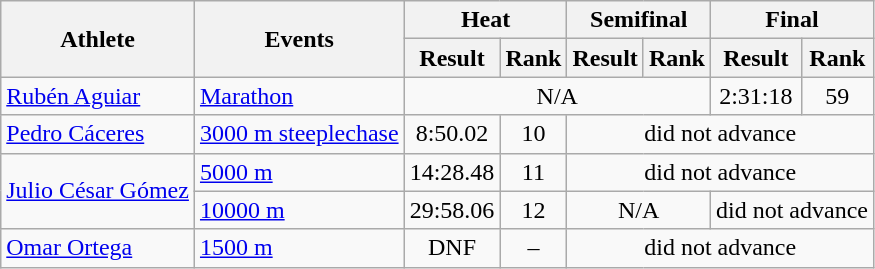<table class="wikitable" style="text-align:center">
<tr>
<th rowspan="2">Athlete</th>
<th rowspan="2">Events</th>
<th colspan="2">Heat</th>
<th colspan="2">Semifinal</th>
<th colspan="2">Final</th>
</tr>
<tr>
<th>Result</th>
<th>Rank</th>
<th>Result</th>
<th>Rank</th>
<th>Result</th>
<th>Rank</th>
</tr>
<tr>
<td align="left"><a href='#'>Rubén Aguiar</a></td>
<td align="left"><a href='#'>Marathon</a></td>
<td colspan="4">N/A</td>
<td align=center>2:31:18</td>
<td align=center>59</td>
</tr>
<tr>
<td align="left"><a href='#'>Pedro Cáceres</a></td>
<td align="left"><a href='#'>3000 m steeplechase</a></td>
<td align=center>8:50.02</td>
<td align=center>10</td>
<td colspan="4">did not advance</td>
</tr>
<tr>
<td align="left" rowspan=2><a href='#'>Julio César Gómez</a></td>
<td align="left"><a href='#'>5000 m</a></td>
<td align=center>14:28.48</td>
<td align=center>11</td>
<td colspan="4">did not advance</td>
</tr>
<tr>
<td align="left"><a href='#'>10000 m</a></td>
<td align=center>29:58.06</td>
<td align=center>12</td>
<td colspan="2">N/A</td>
<td colspan="2">did not advance</td>
</tr>
<tr>
<td align="left"><a href='#'>Omar Ortega</a></td>
<td align="left"><a href='#'>1500 m</a></td>
<td align=center>DNF</td>
<td align=center>–</td>
<td colspan="4">did not advance</td>
</tr>
</table>
